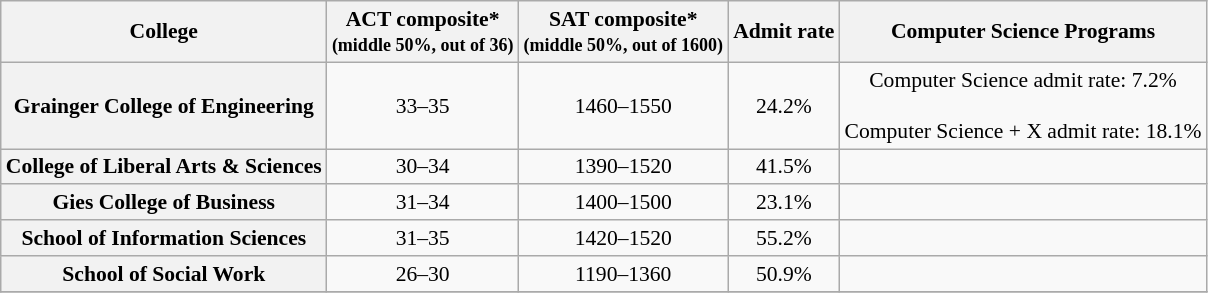<table class="wikitable" style="text-align:center; float:left; font-size:90%; margin:10px">
<tr>
<th>College</th>
<th>ACT composite*<br><small>(middle 50%, out of 36)</small></th>
<th>SAT composite*<br><small>(middle 50%, out of 1600)</small></th>
<th>Admit rate</th>
<th>Computer Science Programs</th>
</tr>
<tr>
<th>Grainger College of Engineering</th>
<td>33–35</td>
<td>1460–1550</td>
<td>24.2%</td>
<td>Computer Science admit rate: 7.2%<br><br>Computer Science + X admit rate: 18.1%</td>
</tr>
<tr>
<th>College of Liberal Arts & Sciences</th>
<td>30–34</td>
<td>1390–1520</td>
<td>41.5%</td>
<td></td>
</tr>
<tr>
<th>Gies College of Business</th>
<td>31–34</td>
<td>1400–1500</td>
<td>23.1%</td>
<td></td>
</tr>
<tr>
<th>School of Information Sciences</th>
<td>31–35</td>
<td>1420–1520</td>
<td>55.2%</td>
</tr>
<tr>
<th>School of Social Work</th>
<td>26–30</td>
<td>1190–1360</td>
<td>50.9%</td>
<td></td>
</tr>
<tr>
</tr>
</table>
